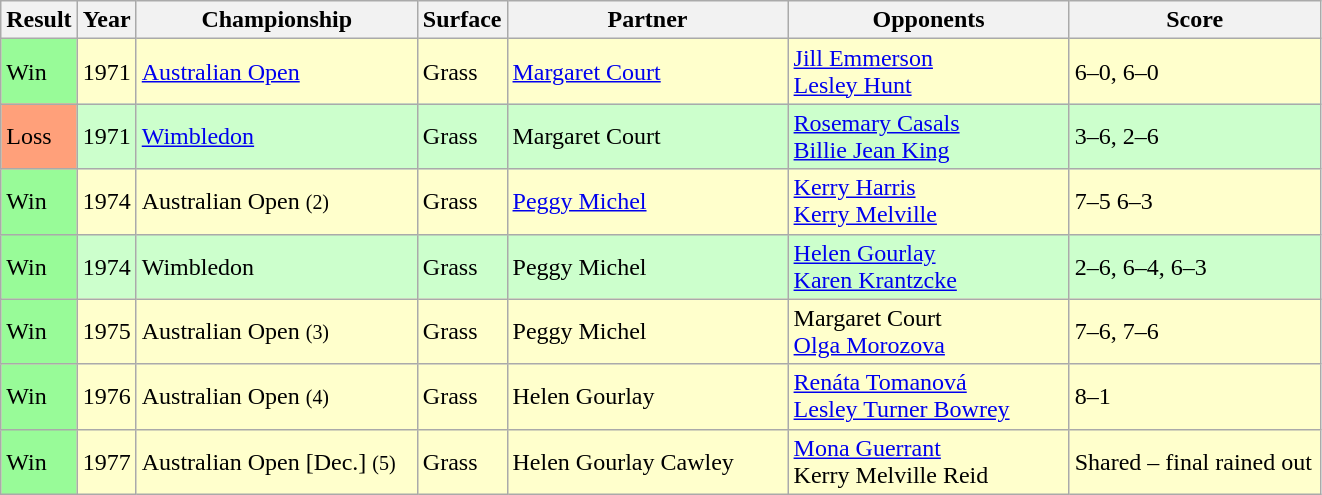<table class="sortable wikitable">
<tr>
<th style="width:40px">Result</th>
<th style="width:30px">Year</th>
<th style="width:180px">Championship</th>
<th style="width:50px">Surface</th>
<th style="width:180px">Partner</th>
<th style="width:180px">Opponents</th>
<th style="width:160px" class="unsortable">Score</th>
</tr>
<tr style="background:#ffc;">
<td style="background:#98fb98;">Win</td>
<td>1971</td>
<td><a href='#'>Australian Open</a></td>
<td>Grass</td>
<td> <a href='#'>Margaret Court</a></td>
<td> <a href='#'>Jill Emmerson</a><br> <a href='#'>Lesley Hunt</a></td>
<td>6–0, 6–0</td>
</tr>
<tr style="background:#cfc;">
<td style="background:#ffa07a;">Loss</td>
<td>1971</td>
<td><a href='#'>Wimbledon</a></td>
<td>Grass</td>
<td> Margaret Court</td>
<td> <a href='#'>Rosemary Casals</a><br> <a href='#'>Billie Jean King</a></td>
<td>3–6, 2–6</td>
</tr>
<tr style="background:#ffc;">
<td style="background:#98fb98;">Win</td>
<td>1974</td>
<td>Australian Open <small>(2)</small></td>
<td>Grass</td>
<td> <a href='#'>Peggy Michel</a></td>
<td> <a href='#'>Kerry Harris</a><br> <a href='#'>Kerry Melville</a></td>
<td>7–5 6–3</td>
</tr>
<tr style="background:#cfc;">
<td style="background:#98fb98;">Win</td>
<td>1974</td>
<td>Wimbledon</td>
<td>Grass</td>
<td> Peggy Michel</td>
<td> <a href='#'>Helen Gourlay</a><br> <a href='#'>Karen Krantzcke</a></td>
<td>2–6, 6–4, 6–3</td>
</tr>
<tr style="background:#ffc;">
<td style="background:#98fb98;">Win</td>
<td>1975</td>
<td>Australian Open <small>(3)</small></td>
<td>Grass</td>
<td> Peggy Michel</td>
<td> Margaret Court<br> <a href='#'>Olga Morozova</a></td>
<td>7–6, 7–6</td>
</tr>
<tr style="background:#ffc;">
<td style="background:#98fb98;">Win</td>
<td>1976</td>
<td>Australian Open <small>(4)</small></td>
<td>Grass</td>
<td> Helen Gourlay</td>
<td> <a href='#'>Renáta Tomanová</a><br> <a href='#'>Lesley Turner Bowrey</a></td>
<td>8–1</td>
</tr>
<tr style="background:#ffc;">
<td style="background:#98fb98;">Win</td>
<td>1977</td>
<td>Australian Open [Dec.] <small>(5)</small></td>
<td>Grass</td>
<td> Helen Gourlay Cawley</td>
<td> <a href='#'>Mona Guerrant</a><br> Kerry Melville Reid</td>
<td>Shared – final rained out</td>
</tr>
</table>
